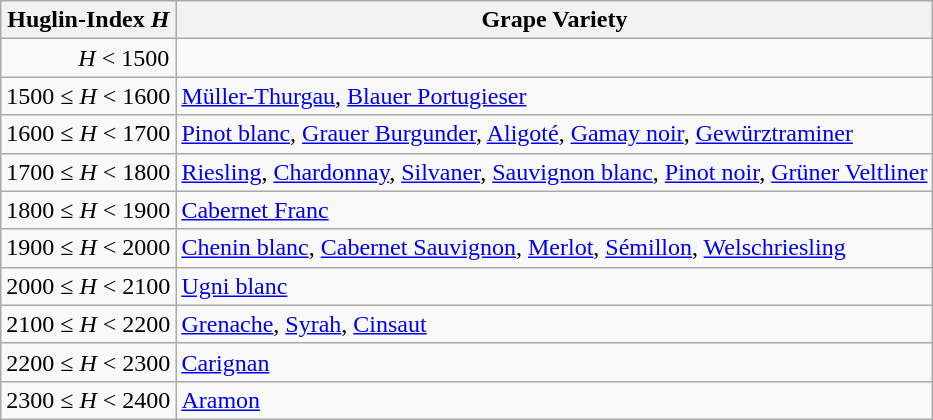<table class="wikitable">
<tr class="backgroundcolour4">
<th>Huglin-Index <em>H</em></th>
<th>Grape Variety</th>
</tr>
<tr>
<td>            <em>H</em> < 1500</td>
<td></td>
</tr>
<tr>
<td>1500 ≤ <em>H</em> < 1600</td>
<td><a href='#'>Müller-Thurgau</a>, <a href='#'>Blauer Portugieser</a></td>
</tr>
<tr>
<td>1600 ≤ <em>H</em> < 1700</td>
<td><a href='#'>Pinot blanc</a>, <a href='#'>Grauer Burgunder</a>, <a href='#'>Aligoté</a>, <a href='#'>Gamay noir</a>, <a href='#'>Gewürztraminer</a></td>
</tr>
<tr>
<td>1700 ≤ <em>H</em> < 1800</td>
<td><a href='#'>Riesling</a>, <a href='#'>Chardonnay</a>, <a href='#'>Silvaner</a>, <a href='#'>Sauvignon blanc</a>, <a href='#'>Pinot noir</a>, <a href='#'>Grüner Veltliner</a></td>
</tr>
<tr>
<td>1800 ≤ <em>H</em> < 1900</td>
<td><a href='#'>Cabernet Franc</a></td>
</tr>
<tr>
<td>1900 ≤ <em>H</em> < 2000</td>
<td><a href='#'>Chenin blanc</a>, <a href='#'>Cabernet Sauvignon</a>, <a href='#'>Merlot</a>, <a href='#'>Sémillon</a>, <a href='#'>Welschriesling</a></td>
</tr>
<tr>
<td>2000 ≤ <em>H</em> < 2100</td>
<td><a href='#'>Ugni blanc</a></td>
</tr>
<tr>
<td>2100 ≤ <em>H</em> < 2200</td>
<td><a href='#'>Grenache</a>, <a href='#'>Syrah</a>, <a href='#'>Cinsaut</a></td>
</tr>
<tr>
<td>2200 ≤ <em>H</em> < 2300</td>
<td><a href='#'>Carignan</a></td>
</tr>
<tr>
<td>2300 ≤ <em>H</em> < 2400</td>
<td><a href='#'>Aramon</a></td>
</tr>
</table>
